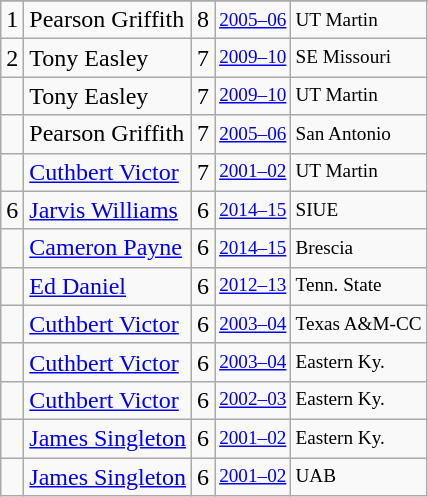<table class="wikitable">
<tr>
</tr>
<tr>
<td>1</td>
<td>Pearson Griffith</td>
<td>8</td>
<td style="font-size:80%;"><a href='#'>2005–06</a></td>
<td style="font-size:80%;">UT Martin</td>
</tr>
<tr>
<td>2</td>
<td>Tony Easley</td>
<td>7</td>
<td style="font-size:80%;"><a href='#'>2009–10</a></td>
<td style="font-size:80%;">SE Missouri</td>
</tr>
<tr>
<td></td>
<td>Tony Easley</td>
<td>7</td>
<td style="font-size:80%;"><a href='#'>2009–10</a></td>
<td style="font-size:80%;">UT Martin</td>
</tr>
<tr>
<td></td>
<td>Pearson Griffith</td>
<td>7</td>
<td style="font-size:80%;"><a href='#'>2005–06</a></td>
<td style="font-size:80%;">San Antonio</td>
</tr>
<tr>
<td></td>
<td><a href='#'>Cuthbert Victor</a></td>
<td>7</td>
<td style="font-size:80%;"><a href='#'>2001–02</a></td>
<td style="font-size:80%;">UT Martin</td>
</tr>
<tr>
<td>6</td>
<td><a href='#'>Jarvis Williams</a></td>
<td>6</td>
<td style="font-size:80%;"><a href='#'>2014–15</a></td>
<td style="font-size:80%;">SIUE</td>
</tr>
<tr>
<td></td>
<td><a href='#'>Cameron Payne</a></td>
<td>6</td>
<td style="font-size:80%;"><a href='#'>2014–15</a></td>
<td style="font-size:80%;">Brescia</td>
</tr>
<tr>
<td></td>
<td><a href='#'>Ed Daniel</a></td>
<td>6</td>
<td style="font-size:80%;"><a href='#'>2012–13</a></td>
<td style="font-size:80%;">Tenn. State</td>
</tr>
<tr>
<td></td>
<td><a href='#'>Cuthbert Victor</a></td>
<td>6</td>
<td style="font-size:80%;"><a href='#'>2003–04</a></td>
<td style="font-size:80%;">Texas A&M-CC</td>
</tr>
<tr>
<td></td>
<td><a href='#'>Cuthbert Victor</a></td>
<td>6</td>
<td style="font-size:80%;"><a href='#'>2003–04</a></td>
<td style="font-size:80%;">Eastern Ky.</td>
</tr>
<tr>
<td></td>
<td><a href='#'>Cuthbert Victor</a></td>
<td>6</td>
<td style="font-size:80%;"><a href='#'>2002–03</a></td>
<td style="font-size:80%;">Eastern Ky.</td>
</tr>
<tr>
<td></td>
<td><a href='#'>James Singleton</a></td>
<td>6</td>
<td style="font-size:80%;"><a href='#'>2001–02</a></td>
<td style="font-size:80%;">Eastern Ky.</td>
</tr>
<tr>
<td></td>
<td><a href='#'>James Singleton</a></td>
<td>6</td>
<td style="font-size:80%;"><a href='#'>2001–02</a></td>
<td style="font-size:80%;">UAB</td>
</tr>
</table>
